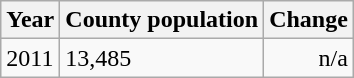<table class="wikitable">
<tr>
<th>Year</th>
<th>County population</th>
<th>Change</th>
</tr>
<tr>
<td>2011</td>
<td>13,485</td>
<td align="right">n/a</td>
</tr>
</table>
